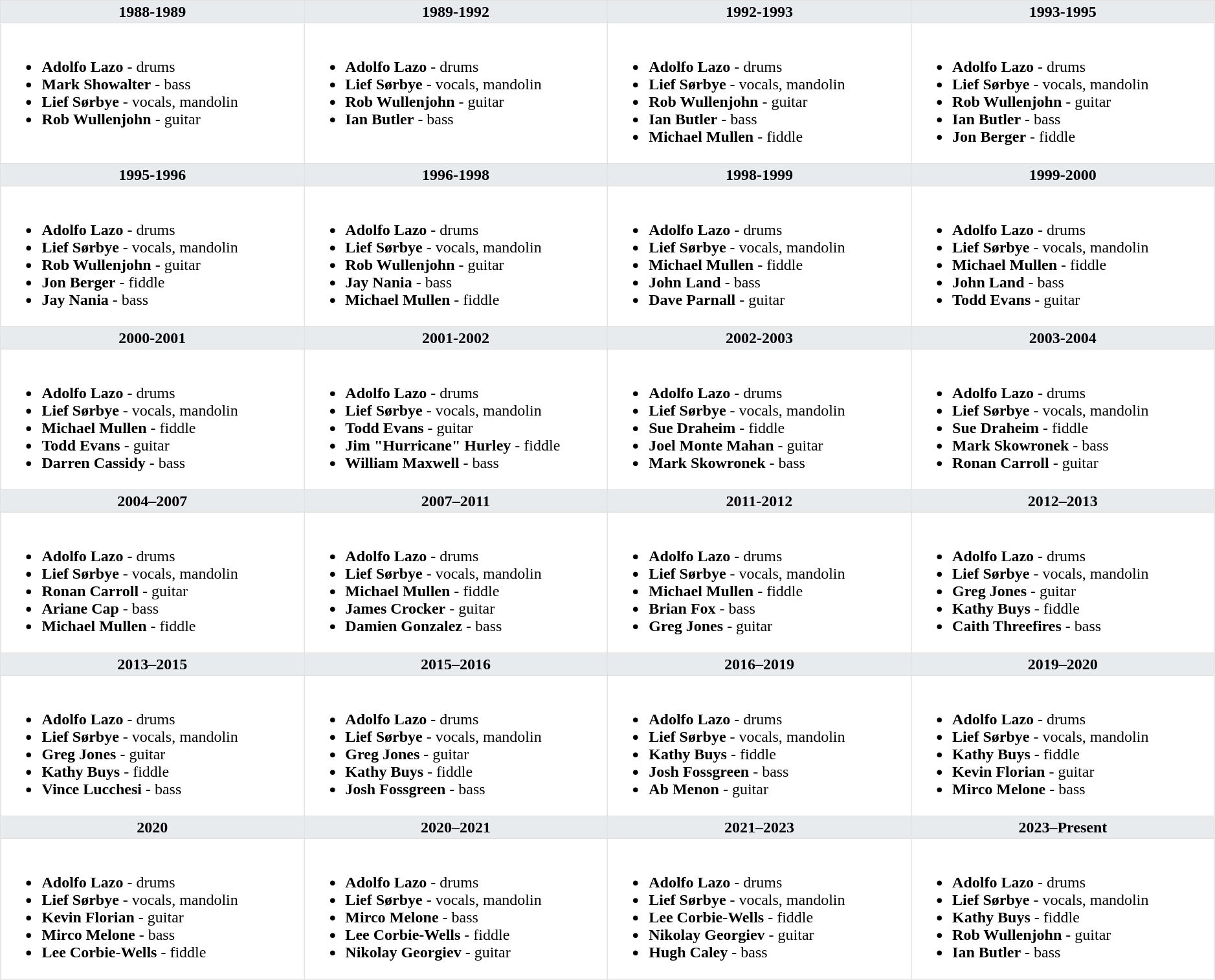<table class="toccolours" border="1" cellpadding="2" cellspacing="0"  style="float:width:375px; margin:0 0 1em 1em; border-collapse:collapse; border:1px solid #e2e2e2; width:99%;">
<tr>
<th style="vertical-align:top; background:#e7ebee; width:25%;">1988-1989</th>
<th style="vertical-align:top; background:#e7ebee; width:25%;">1989-1992</th>
<th style="vertical-align:top; background:#e7ebee; width:25%;">1992-1993</th>
<th style="vertical-align:top; background:#e7ebee; width:25%;">1993-1995</th>
</tr>
<tr>
<td valign=top><br><ul><li><strong>Adolfo Lazo</strong> - drums</li><li><strong>Mark Showalter</strong> - bass</li><li><strong>Lief Sørbye</strong> - vocals, mandolin</li><li><strong>Rob Wullenjohn</strong> - guitar</li></ul></td>
<td valign=top><br><ul><li><strong>Adolfo Lazo</strong> - drums</li><li><strong>Lief Sørbye</strong> - vocals, mandolin</li><li><strong>Rob Wullenjohn</strong> - guitar</li><li><strong>Ian Butler</strong> - bass</li></ul></td>
<td valign=top><br><ul><li><strong>Adolfo Lazo</strong> - drums</li><li><strong>Lief Sørbye</strong> - vocals, mandolin</li><li><strong>Rob Wullenjohn</strong> - guitar</li><li><strong>Ian Butler</strong> - bass</li><li><strong>Michael Mullen</strong> - fiddle</li></ul></td>
<td valign=top><br><ul><li><strong>Adolfo Lazo</strong> - drums</li><li><strong>Lief Sørbye</strong> - vocals, mandolin</li><li><strong>Rob Wullenjohn</strong> - guitar</li><li><strong>Ian Butler</strong> - bass</li><li><strong>Jon Berger</strong> - fiddle</li></ul></td>
</tr>
<tr>
<th style="vertical-align:top; background:#e7ebee; width:25%;">1995-1996</th>
<th style="vertical-align:top; background:#e7ebee; width:25%;">1996-1998</th>
<th style="vertical-align:top; background:#e7ebee; width:25%;">1998-1999</th>
<th style="vertical-align:top; background:#e7ebee; width:25%;">1999-2000</th>
</tr>
<tr>
<td valign=top><br><ul><li><strong>Adolfo Lazo</strong> - drums</li><li><strong>Lief Sørbye</strong> - vocals, mandolin</li><li><strong>Rob Wullenjohn</strong> - guitar</li><li><strong>Jon Berger</strong> - fiddle</li><li><strong>Jay Nania</strong> - bass</li></ul></td>
<td valign=top><br><ul><li><strong>Adolfo Lazo</strong> - drums</li><li><strong>Lief Sørbye</strong> - vocals, mandolin</li><li><strong>Rob Wullenjohn</strong> - guitar</li><li><strong>Jay Nania</strong> - bass</li><li><strong>Michael Mullen</strong> - fiddle</li></ul></td>
<td valign=top><br><ul><li><strong>Adolfo Lazo</strong> - drums</li><li><strong>Lief Sørbye</strong> - vocals, mandolin</li><li><strong>Michael Mullen</strong> - fiddle</li><li><strong>John Land</strong> - bass</li><li><strong>Dave Parnall</strong> - guitar</li></ul></td>
<td valign=top><br><ul><li><strong>Adolfo Lazo</strong> - drums</li><li><strong>Lief Sørbye</strong> - vocals, mandolin</li><li><strong>Michael Mullen</strong> - fiddle</li><li><strong>John Land</strong> - bass</li><li><strong>Todd Evans</strong> - guitar</li></ul></td>
</tr>
<tr>
<th style="vertical-align:top; background:#e7ebee; width:25%;">2000-2001</th>
<th style="vertical-align:top; background:#e7ebee; width:25%;">2001-2002</th>
<th style="vertical-align:top; background:#e7ebee; width:25%;">2002-2003</th>
<th style="vertical-align:top; background:#e7ebee; width:25%;">2003-2004</th>
</tr>
<tr>
<td valign=top><br><ul><li><strong>Adolfo Lazo</strong> - drums</li><li><strong>Lief Sørbye</strong> - vocals, mandolin</li><li><strong>Michael Mullen</strong> - fiddle</li><li><strong>Todd Evans</strong> - guitar</li><li><strong>Darren Cassidy</strong> - bass</li></ul></td>
<td valign=top><br><ul><li><strong>Adolfo Lazo</strong> - drums</li><li><strong>Lief Sørbye</strong> - vocals, mandolin</li><li><strong>Todd Evans</strong> - guitar</li><li><strong>Jim "Hurricane" Hurley</strong> - fiddle</li><li><strong>William Maxwell</strong> - bass</li></ul></td>
<td valign=top><br><ul><li><strong>Adolfo Lazo</strong> - drums</li><li><strong>Lief Sørbye</strong> - vocals, mandolin</li><li><strong>Sue Draheim</strong> - fiddle</li><li><strong>Joel Monte Mahan</strong> - guitar</li><li><strong>Mark Skowronek</strong> - bass</li></ul></td>
<td valign=top><br><ul><li><strong>Adolfo Lazo</strong> - drums</li><li><strong>Lief Sørbye</strong> - vocals, mandolin</li><li><strong>Sue Draheim</strong> - fiddle</li><li><strong>Mark Skowronek</strong> - bass</li><li><strong>Ronan Carroll</strong> - guitar</li></ul></td>
</tr>
<tr>
<th style="vertical-align:top; background:#e7ebee; width:25%;">2004–2007</th>
<th style="vertical-align:top; background:#e7ebee; width:25%;">2007–2011</th>
<th style="vertical-align:top; background:#e7ebee; width:25%;">2011-2012</th>
<th style="vertical-align:top; background:#e7ebee; width:25%;">2012–2013</th>
</tr>
<tr>
<td valign=top><br><ul><li><strong>Adolfo Lazo</strong> - drums</li><li><strong>Lief Sørbye</strong> - vocals, mandolin</li><li><strong>Ronan Carroll</strong> - guitar</li><li><strong>Ariane Cap</strong> - bass</li><li><strong>Michael Mullen</strong> - fiddle</li></ul></td>
<td valign=top><br><ul><li><strong>Adolfo Lazo</strong> - drums</li><li><strong>Lief Sørbye</strong> - vocals, mandolin</li><li><strong>Michael Mullen</strong> - fiddle</li><li><strong>James Crocker</strong> - guitar</li><li><strong>Damien Gonzalez</strong> - bass</li></ul></td>
<td valign=top><br><ul><li><strong>Adolfo Lazo</strong> - drums</li><li><strong>Lief Sørbye</strong> - vocals, mandolin</li><li><strong>Michael Mullen</strong> - fiddle</li><li><strong>Brian Fox</strong> - bass</li><li><strong>Greg Jones</strong> - guitar</li></ul></td>
<td valign=top><br><ul><li><strong>Adolfo Lazo</strong> - drums</li><li><strong>Lief Sørbye</strong> - vocals, mandolin</li><li><strong>Greg Jones</strong> - guitar</li><li><strong>Kathy Buys</strong> - fiddle</li><li><strong>Caith Threefires</strong> - bass</li></ul></td>
</tr>
<tr>
<th style="vertical-align:top; background:#e7ebee; width:25%;">2013–2015</th>
<th style="vertical-align:top; background:#e7ebee; width:25%;">2015–2016</th>
<th style="vertical-align:top; background:#e7ebee; width:25%;">2016–2019</th>
<th style="vertical-align:top; background:#e7ebee; width:25%;">2019–2020</th>
</tr>
<tr>
<td valign=top><br><ul><li><strong>Adolfo Lazo</strong> - drums</li><li><strong>Lief Sørbye</strong> - vocals, mandolin</li><li><strong>Greg Jones</strong> - guitar</li><li><strong>Kathy Buys</strong> - fiddle</li><li><strong>Vince Lucchesi</strong> - bass</li></ul></td>
<td valign=top><br><ul><li><strong>Adolfo Lazo</strong> - drums</li><li><strong>Lief Sørbye</strong> - vocals, mandolin</li><li><strong>Greg Jones</strong> - guitar</li><li><strong>Kathy Buys</strong> - fiddle</li><li><strong>Josh Fossgreen</strong> - bass</li></ul></td>
<td valign=top><br><ul><li><strong>Adolfo Lazo</strong> - drums</li><li><strong>Lief Sørbye</strong> - vocals, mandolin</li><li><strong>Kathy Buys</strong> - fiddle</li><li><strong>Josh Fossgreen</strong> - bass</li><li><strong>Ab Menon</strong> - guitar</li></ul></td>
<td valign=top><br><ul><li><strong>Adolfo Lazo</strong> - drums</li><li><strong>Lief Sørbye</strong> - vocals, mandolin</li><li><strong>Kathy Buys</strong> - fiddle</li><li><strong>Kevin Florian</strong> - guitar</li><li><strong>Mirco Melone</strong> - bass</li></ul></td>
</tr>
<tr>
<th style="vertical-align:top; background:#e7ebee; width:25%;">2020</th>
<th style="vertical-align:top; background:#e7ebee; width:25%;">2020–2021</th>
<th style="vertical-align:top; background:#e7ebee; width:25%;">2021–2023</th>
<th style="vertical-align:top; background:#e7ebee; width:25%;">2023–Present</th>
</tr>
<tr>
<td valign=top><br><ul><li><strong>Adolfo Lazo</strong> - drums</li><li><strong>Lief Sørbye</strong> - vocals, mandolin</li><li><strong>Kevin Florian</strong> - guitar</li><li><strong>Mirco Melone</strong> - bass</li><li><strong>Lee Corbie-Wells</strong> - fiddle</li></ul></td>
<td valign=top><br><ul><li><strong>Adolfo Lazo</strong> - drums</li><li><strong>Lief Sørbye</strong> - vocals, mandolin</li><li><strong>Mirco Melone</strong> - bass</li><li><strong>Lee Corbie-Wells</strong> - fiddle</li><li><strong>Nikolay Georgiev</strong> - guitar</li></ul></td>
<td valign=top><br><ul><li><strong>Adolfo Lazo</strong> - drums</li><li><strong>Lief Sørbye</strong> - vocals, mandolin</li><li><strong>Lee Corbie-Wells</strong> - fiddle</li><li><strong>Nikolay Georgiev</strong> - guitar</li><li><strong>Hugh Caley</strong> - bass</li></ul></td>
<td><br><ul><li><strong>Adolfo Lazo</strong> - drums</li><li><strong>Lief Sørbye</strong> - vocals, mandolin</li><li><strong>Kathy Buys</strong> - fiddle</li><li><strong>Rob Wullenjohn</strong> - guitar</li><li><strong>Ian Butler</strong> - bass</li></ul></td>
</tr>
</table>
